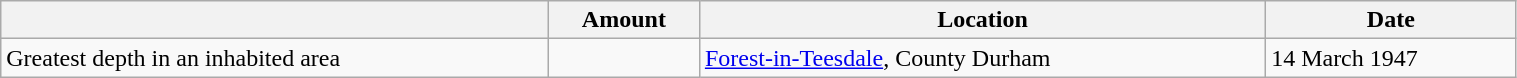<table class="wikitable" style="width:80%">
<tr>
<th></th>
<th>Amount</th>
<th>Location</th>
<th>Date</th>
</tr>
<tr>
<td>Greatest depth in an inhabited area</td>
<td></td>
<td><a href='#'>Forest-in-Teesdale</a>, County Durham</td>
<td>14 March 1947</td>
</tr>
</table>
